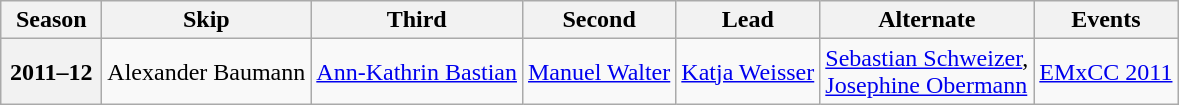<table class="wikitable">
<tr>
<th scope="col" width=60>Season</th>
<th scope="col">Skip</th>
<th scope="col">Third</th>
<th scope="col">Second</th>
<th scope="col">Lead</th>
<th scope="col">Alternate</th>
<th scope="col">Events</th>
</tr>
<tr>
<th scope="row">2011–12</th>
<td>Alexander Baumann</td>
<td><a href='#'>Ann-Kathrin Bastian</a></td>
<td><a href='#'>Manuel Walter</a></td>
<td><a href='#'>Katja Weisser</a></td>
<td><a href='#'>Sebastian Schweizer</a>,<br><a href='#'>Josephine Obermann</a></td>
<td><a href='#'>EMxCC 2011</a> </td>
</tr>
</table>
